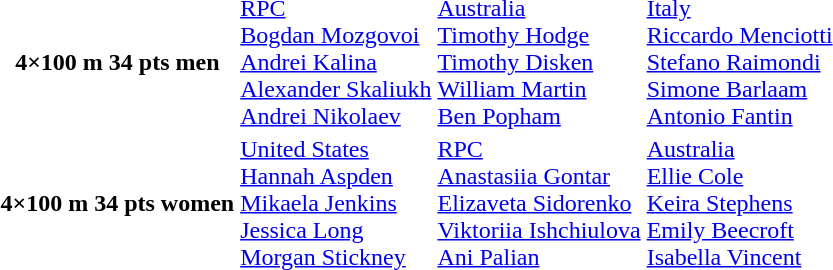<table>
<tr>
<th>4×100 m 34 pts men</th>
<td> <a href='#'>RPC</a><br><a href='#'>Bogdan Mozgovoi</a><br><a href='#'>Andrei Kalina</a><br><a href='#'>Alexander Skaliukh</a><br><a href='#'>Andrei Nikolaev</a></td>
<td> <a href='#'>Australia</a><br><a href='#'>Timothy Hodge</a><br><a href='#'>Timothy Disken</a><br><a href='#'>William Martin</a><br><a href='#'>Ben Popham</a></td>
<td> <a href='#'>Italy</a><br><a href='#'>Riccardo Menciotti</a><br><a href='#'>Stefano Raimondi</a><br><a href='#'>Simone Barlaam</a><br><a href='#'>Antonio Fantin</a></td>
</tr>
<tr>
<th>4×100 m 34 pts women</th>
<td> <a href='#'>United States</a><br><a href='#'>Hannah Aspden</a><br><a href='#'>Mikaela Jenkins</a><br><a href='#'>Jessica Long</a><br><a href='#'>Morgan Stickney</a></td>
<td> <a href='#'>RPC</a><br><a href='#'>Anastasiia Gontar</a><br><a href='#'>Elizaveta Sidorenko</a><br><a href='#'>Viktoriia Ishchiulova</a><br><a href='#'>Ani Palian</a></td>
<td> <a href='#'>Australia</a><br><a href='#'>Ellie Cole</a><br><a href='#'>Keira Stephens</a><br><a href='#'>Emily Beecroft</a><br><a href='#'>Isabella Vincent</a></td>
</tr>
</table>
